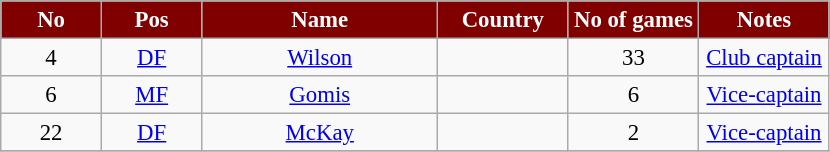<table class="wikitable" style="font-size: 95%; text-align: center;">
<tr>
<th style="background:maroon; color:white;" scope="col" width=60>No</th>
<th style="background:maroon; color:white;" scope="col" width=60>Pos</th>
<th style="background:maroon; color:white;" scope="col" width=150>Name</th>
<th style="background:maroon; color:white;" scope="col" width=80>Country</th>
<th style="background:maroon; color:white;" scope="col" width=80>No of games</th>
<th style="background:maroon; color:white;" scope="col" width=80>Notes</th>
</tr>
<tr>
<td>4</td>
<td><a href='#'>DF</a></td>
<td><a href='#'>Wilson</a></td>
<td></td>
<td>33</td>
<td><a href='#'>Club captain</a></td>
</tr>
<tr>
<td>6</td>
<td><a href='#'>MF</a></td>
<td><a href='#'>Gomis</a></td>
<td></td>
<td>6</td>
<td><a href='#'>Vice-captain</a></td>
</tr>
<tr>
<td>22</td>
<td><a href='#'>DF</a></td>
<td><a href='#'>McKay</a></td>
<td></td>
<td>2</td>
<td><a href='#'>Vice-captain</a></td>
</tr>
<tr>
</tr>
</table>
